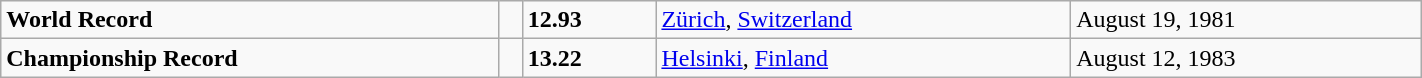<table class="wikitable" width=75%>
<tr>
<td><strong>World Record</strong></td>
<td></td>
<td><strong>12.93</strong></td>
<td><a href='#'>Zürich</a>, <a href='#'>Switzerland</a></td>
<td>August 19, 1981</td>
</tr>
<tr>
<td><strong>Championship Record</strong></td>
<td></td>
<td><strong>13.22</strong></td>
<td><a href='#'>Helsinki</a>, <a href='#'>Finland</a></td>
<td>August 12, 1983</td>
</tr>
</table>
